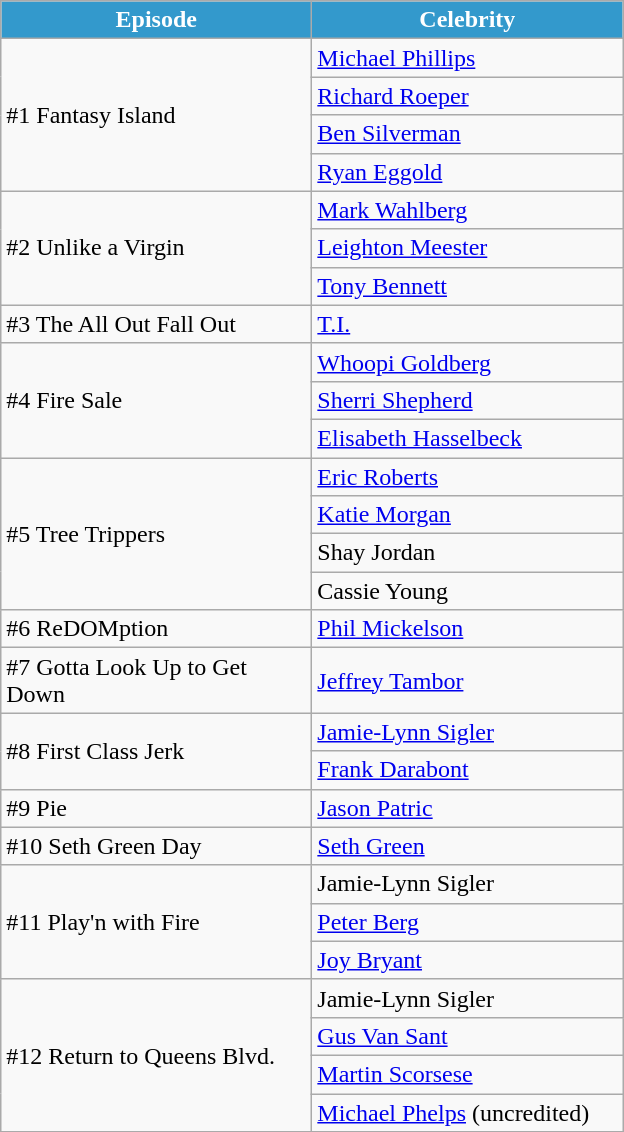<table class="wikitable">
<tr style="color:white">
<th style="background:#39c; width:200px;">Episode</th>
<th style="background:#39c; width:200px;">Celebrity</th>
</tr>
<tr>
<td rowspan="4">#1 Fantasy Island</td>
<td><a href='#'>Michael Phillips</a></td>
</tr>
<tr>
<td><a href='#'>Richard Roeper</a></td>
</tr>
<tr>
<td><a href='#'>Ben Silverman</a></td>
</tr>
<tr>
<td><a href='#'>Ryan Eggold</a></td>
</tr>
<tr>
<td rowspan="3">#2 Unlike a Virgin</td>
<td><a href='#'>Mark Wahlberg</a></td>
</tr>
<tr>
<td><a href='#'>Leighton Meester</a></td>
</tr>
<tr>
<td><a href='#'>Tony Bennett</a></td>
</tr>
<tr>
<td>#3 The All Out Fall Out</td>
<td><a href='#'>T.I.</a></td>
</tr>
<tr>
<td rowspan="3">#4 Fire Sale</td>
<td><a href='#'>Whoopi Goldberg</a></td>
</tr>
<tr>
<td><a href='#'>Sherri Shepherd</a></td>
</tr>
<tr>
<td><a href='#'>Elisabeth Hasselbeck</a></td>
</tr>
<tr>
<td rowspan="4">#5 Tree Trippers</td>
<td><a href='#'>Eric Roberts</a></td>
</tr>
<tr>
<td><a href='#'>Katie Morgan</a></td>
</tr>
<tr>
<td>Shay Jordan</td>
</tr>
<tr>
<td>Cassie Young</td>
</tr>
<tr>
<td>#6 ReDOMption</td>
<td><a href='#'>Phil Mickelson</a></td>
</tr>
<tr>
<td>#7 Gotta Look Up to Get Down</td>
<td><a href='#'>Jeffrey Tambor</a></td>
</tr>
<tr>
<td rowspan="2">#8 First Class Jerk</td>
<td><a href='#'>Jamie-Lynn Sigler</a></td>
</tr>
<tr>
<td><a href='#'>Frank Darabont</a></td>
</tr>
<tr>
<td>#9 Pie</td>
<td><a href='#'>Jason Patric</a></td>
</tr>
<tr>
<td>#10 Seth Green Day</td>
<td><a href='#'>Seth Green</a></td>
</tr>
<tr>
<td rowspan="3">#11 Play'n with Fire</td>
<td>Jamie-Lynn Sigler</td>
</tr>
<tr>
<td><a href='#'>Peter Berg</a></td>
</tr>
<tr>
<td><a href='#'>Joy Bryant</a></td>
</tr>
<tr>
<td rowspan="4">#12 Return to Queens Blvd.</td>
<td>Jamie-Lynn Sigler</td>
</tr>
<tr>
<td><a href='#'>Gus Van Sant</a></td>
</tr>
<tr>
<td><a href='#'>Martin Scorsese</a></td>
</tr>
<tr>
<td><a href='#'>Michael Phelps</a> (uncredited)</td>
</tr>
</table>
